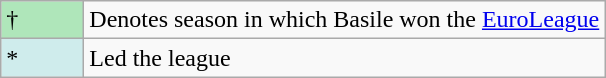<table class="wikitable">
<tr>
<td style="background:#AFE6BA; width:3em;">†</td>
<td>Denotes season in which Basile won the <a href='#'>EuroLeague</a></td>
</tr>
<tr>
<td style="background:#CFECEC; width:1em">*</td>
<td>Led the league</td>
</tr>
</table>
